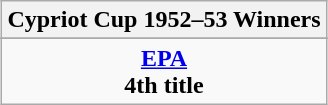<table class="wikitable" style="text-align:center;margin: 0 auto;">
<tr>
<th>Cypriot Cup 1952–53 Winners</th>
</tr>
<tr>
</tr>
<tr>
<td><strong><a href='#'>EPA</a></strong><br><strong>4th title</strong></td>
</tr>
</table>
